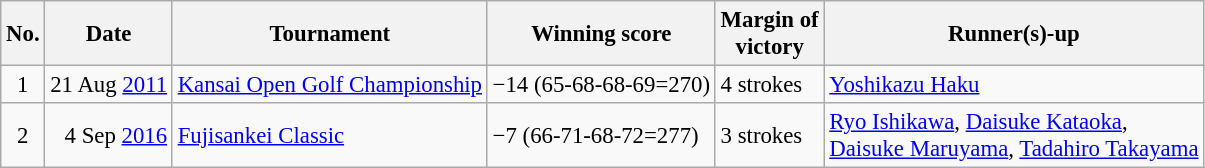<table class="wikitable" style="font-size:95%;">
<tr>
<th>No.</th>
<th>Date</th>
<th>Tournament</th>
<th>Winning score</th>
<th>Margin of<br>victory</th>
<th>Runner(s)-up</th>
</tr>
<tr>
<td align=center>1</td>
<td align=right>21 Aug <a href='#'>2011</a></td>
<td><a href='#'>Kansai Open Golf Championship</a></td>
<td>−14 (65-68-68-69=270)</td>
<td>4 strokes</td>
<td> <a href='#'>Yoshikazu Haku</a></td>
</tr>
<tr>
<td align=center>2</td>
<td align=right>4 Sep <a href='#'>2016</a></td>
<td><a href='#'>Fujisankei Classic</a></td>
<td>−7 (66-71-68-72=277)</td>
<td>3 strokes</td>
<td> <a href='#'>Ryo Ishikawa</a>,  <a href='#'>Daisuke Kataoka</a>,<br> <a href='#'>Daisuke Maruyama</a>,  <a href='#'>Tadahiro Takayama</a></td>
</tr>
</table>
